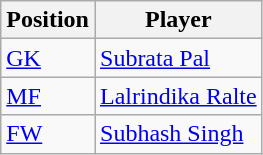<table class="wikitable sortable">
<tr>
<th>Position</th>
<th>Player</th>
</tr>
<tr>
<td><a href='#'>GK</a></td>
<td> <a href='#'>Subrata Pal</a></td>
</tr>
<tr>
<td><a href='#'>MF</a></td>
<td> <a href='#'>Lalrindika Ralte</a></td>
</tr>
<tr>
<td><a href='#'>FW</a></td>
<td> <a href='#'>Subhash Singh</a></td>
</tr>
</table>
